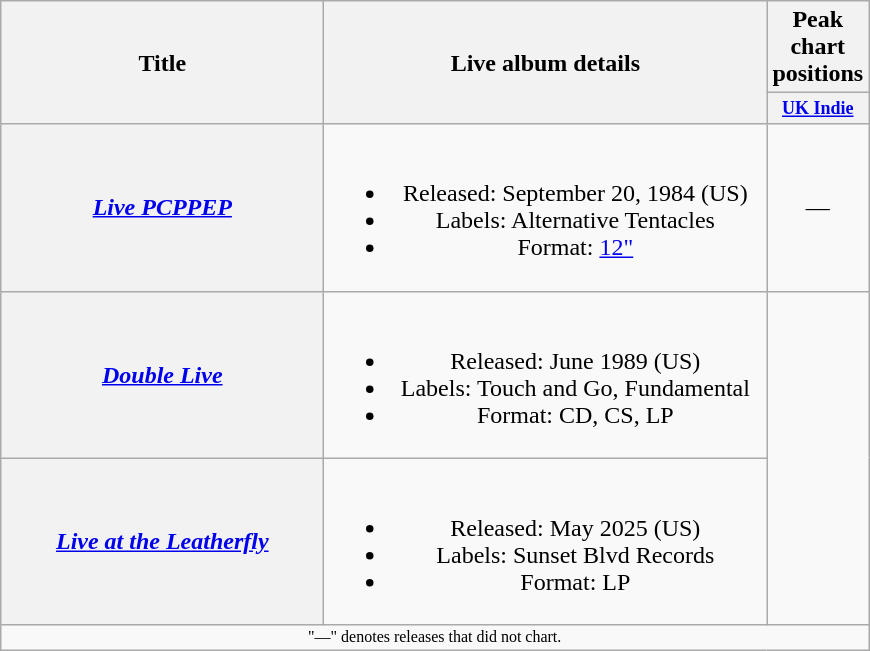<table class="wikitable plainrowheaders" style="text-align:center;">
<tr>
<th scope="col" rowspan="2" style="width:13em;">Title</th>
<th scope="col" rowspan="2" style="width:18em;">Live album details</th>
<th scope="col" colspan="1">Peak chart positions</th>
</tr>
<tr>
<th scope="col" style="width:2.5em;font-size:75%;"><a href='#'>UK Indie</a><br></th>
</tr>
<tr>
<th scope="row"><em><a href='#'>Live PCPPEP</a></em></th>
<td><br><ul><li>Released: September 20, 1984 (US)</li><li>Labels: Alternative Tentacles</li><li>Format: <a href='#'>12"</a></li></ul></td>
<td>—</td>
</tr>
<tr>
<th scope="row"><em><a href='#'>Double Live</a></em></th>
<td><br><ul><li>Released: June 1989 (US)</li><li>Labels: Touch and Go, Fundamental</li><li>Format: CD, CS, LP</li></ul></td>
</tr>
<tr>
<th scope="row"><em><a href='#'>Live at the Leatherfly</a></em></th>
<td><br><ul><li>Released: May 2025 (US)</li><li>Labels: Sunset Blvd Records</li><li>Format: LP</li></ul></td>
</tr>
<tr>
<td colspan="22" style="text-align:center; font-size:8pt;">"—" denotes releases that did not chart.</td>
</tr>
</table>
